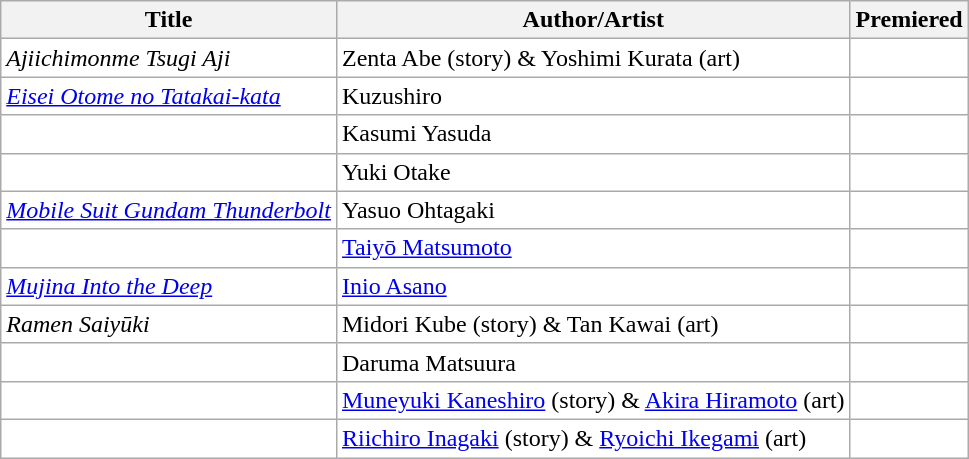<table class="wikitable sortable" style="background: #FFF;">
<tr>
<th>Title</th>
<th>Author/Artist</th>
<th>Premiered</th>
</tr>
<tr>
<td><em>Ajiichimonme Tsugi Aji</em></td>
<td>Zenta Abe  (story) & Yoshimi Kurata (art)</td>
<td></td>
</tr>
<tr>
<td><em><a href='#'>Eisei Otome no Tatakai-kata</a></em></td>
<td>Kuzushiro</td>
<td></td>
</tr>
<tr>
<td></td>
<td>Kasumi Yasuda</td>
<td></td>
</tr>
<tr>
<td></td>
<td>Yuki Otake</td>
<td></td>
</tr>
<tr>
<td><em><a href='#'>Mobile Suit Gundam Thunderbolt</a></em></td>
<td>Yasuo Ohtagaki</td>
<td></td>
</tr>
<tr>
<td></td>
<td><a href='#'>Taiyō Matsumoto</a></td>
<td></td>
</tr>
<tr>
<td><em><a href='#'>Mujina Into the Deep</a></em></td>
<td><a href='#'>Inio Asano</a></td>
<td></td>
</tr>
<tr>
<td><em>Ramen Saiyūki</em></td>
<td>Midori Kube (story) & Tan Kawai (art)</td>
<td></td>
</tr>
<tr>
<td></td>
<td>Daruma Matsuura</td>
<td></td>
</tr>
<tr>
<td></td>
<td><a href='#'>Muneyuki Kaneshiro</a> (story) & <a href='#'>Akira Hiramoto</a> (art)</td>
<td></td>
</tr>
<tr>
<td></td>
<td><a href='#'>Riichiro Inagaki</a> (story) & <a href='#'>Ryoichi Ikegami</a> (art)</td>
<td></td>
</tr>
</table>
